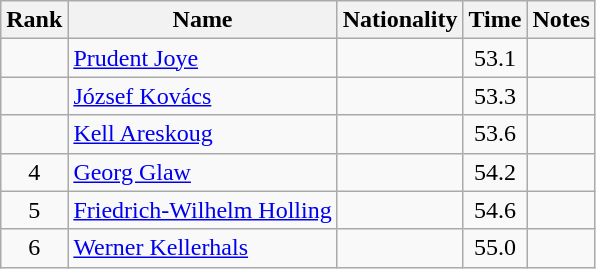<table class="wikitable sortable" style="text-align:center">
<tr>
<th>Rank</th>
<th>Name</th>
<th>Nationality</th>
<th>Time</th>
<th>Notes</th>
</tr>
<tr>
<td></td>
<td align=left><a href='#'>Prudent Joye</a></td>
<td align=left></td>
<td>53.1</td>
<td></td>
</tr>
<tr>
<td></td>
<td align=left><a href='#'>József Kovács</a></td>
<td align=left></td>
<td>53.3</td>
<td></td>
</tr>
<tr>
<td></td>
<td align=left><a href='#'>Kell Areskoug</a></td>
<td align=left></td>
<td>53.6</td>
<td></td>
</tr>
<tr>
<td>4</td>
<td align=left><a href='#'>Georg Glaw</a></td>
<td align=left></td>
<td>54.2</td>
<td></td>
</tr>
<tr>
<td>5</td>
<td align=left><a href='#'>Friedrich-Wilhelm Holling</a></td>
<td align=left></td>
<td>54.6</td>
<td></td>
</tr>
<tr>
<td>6</td>
<td align=left><a href='#'>Werner Kellerhals</a></td>
<td align=left></td>
<td>55.0</td>
<td></td>
</tr>
</table>
